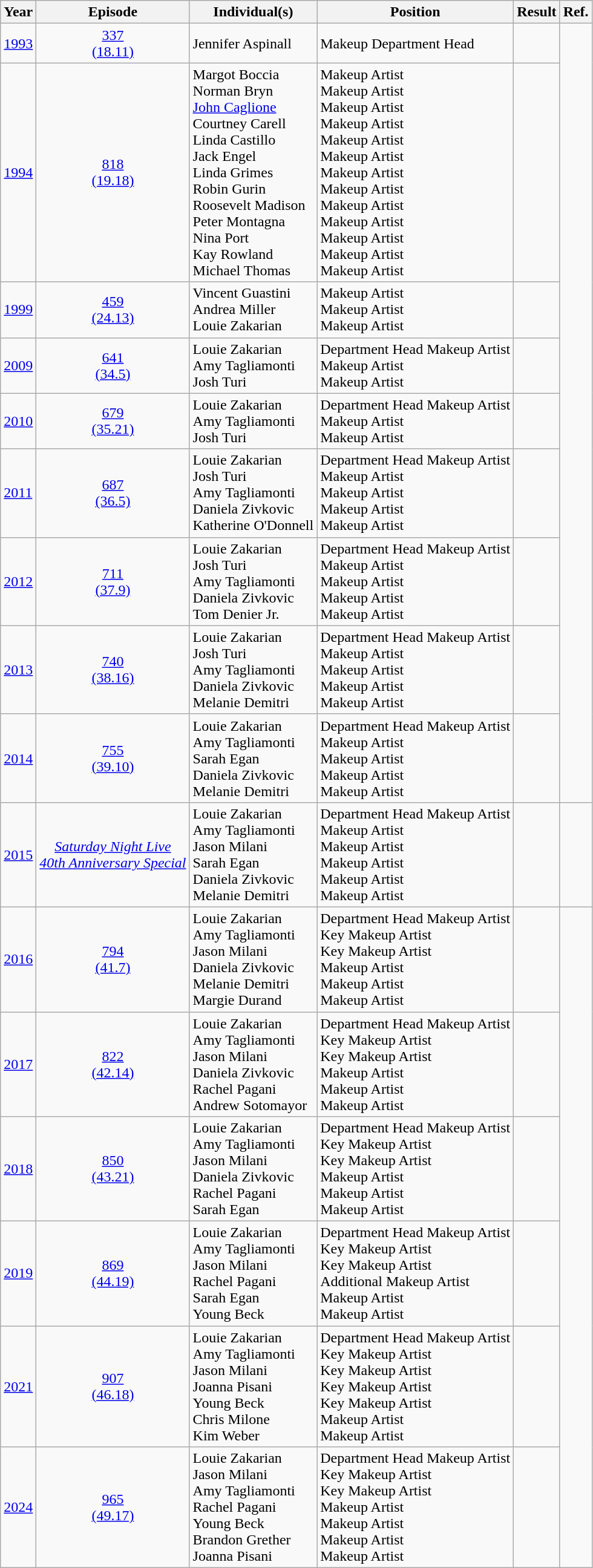<table class="wikitable">
<tr>
<th>Year</th>
<th>Episode</th>
<th>Individual(s)</th>
<th>Position</th>
<th>Result</th>
<th>Ref.</th>
</tr>
<tr>
<td><a href='#'>1993</a></td>
<td align="center"><a href='#'>337 <br> (18.11)</a></td>
<td>Jennifer Aspinall</td>
<td>Makeup Department Head</td>
<td></td>
<td rowspan="9" align="center"></td>
</tr>
<tr>
<td><a href='#'>1994</a></td>
<td align="center"><a href='#'>818 <br> (19.18)</a></td>
<td>Margot Boccia <br> Norman Bryn <br> <a href='#'>John Caglione</a> <br> Courtney Carell <br> Linda Castillo <br> Jack Engel <br> Linda Grimes <br> Robin Gurin <br> Roosevelt Madison <br> Peter Montagna <br> Nina Port <br> Kay Rowland <br> Michael Thomas</td>
<td>Makeup Artist <br> Makeup Artist <br> Makeup Artist <br> Makeup Artist <br> Makeup Artist <br> Makeup Artist <br> Makeup Artist <br> Makeup Artist <br> Makeup Artist <br> Makeup Artist <br> Makeup Artist <br> Makeup Artist <br> Makeup Artist</td>
<td></td>
</tr>
<tr>
<td><a href='#'>1999</a></td>
<td align="center"><a href='#'>459 <br> (24.13)</a></td>
<td>Vincent Guastini <br> Andrea Miller <br> Louie Zakarian</td>
<td>Makeup Artist <br> Makeup Artist <br> Makeup Artist</td>
<td></td>
</tr>
<tr>
<td><a href='#'>2009</a></td>
<td align="center"><a href='#'>641 <br> (34.5)</a></td>
<td>Louie Zakarian <br> Amy Tagliamonti <br> Josh Turi</td>
<td>Department Head Makeup Artist <br> Makeup Artist <br> Makeup Artist</td>
<td></td>
</tr>
<tr>
<td><a href='#'>2010</a></td>
<td align="center"><a href='#'>679 <br>(35.21)</a></td>
<td>Louie Zakarian <br> Amy Tagliamonti <br> Josh Turi</td>
<td>Department Head Makeup Artist <br> Makeup Artist <br> Makeup Artist</td>
<td></td>
</tr>
<tr>
<td><a href='#'>2011</a></td>
<td align="center"><a href='#'>687 <br> (36.5)</a></td>
<td>Louie Zakarian <br>Josh Turi <br> Amy Tagliamonti <br> Daniela Zivkovic <br> Katherine O'Donnell</td>
<td>Department Head Makeup Artist <br> Makeup Artist <br> Makeup Artist <br> Makeup Artist <br> Makeup Artist</td>
<td></td>
</tr>
<tr>
<td><a href='#'>2012</a></td>
<td align="center"><a href='#'>711 <br> (37.9)</a></td>
<td>Louie Zakarian <br>Josh Turi <br> Amy Tagliamonti <br> Daniela Zivkovic <br> Tom Denier Jr.</td>
<td>Department Head Makeup Artist <br> Makeup Artist <br> Makeup Artist <br> Makeup Artist <br> Makeup Artist</td>
<td></td>
</tr>
<tr>
<td><a href='#'>2013</a></td>
<td align="center"><a href='#'>740 <br> (38.16)</a></td>
<td>Louie Zakarian <br>Josh Turi <br> Amy Tagliamonti <br> Daniela Zivkovic <br> Melanie Demitri</td>
<td>Department Head Makeup Artist <br> Makeup Artist <br> Makeup Artist <br> Makeup Artist <br> Makeup Artist</td>
<td></td>
</tr>
<tr>
<td><a href='#'>2014</a></td>
<td align="center"><a href='#'>755 <br> (39.10)</a></td>
<td>Louie Zakarian <br> Amy Tagliamonti <br>Sarah Egan <br> Daniela Zivkovic <br> Melanie Demitri</td>
<td>Department Head Makeup Artist <br> Makeup Artist <br> Makeup Artist <br> Makeup Artist <br> Makeup Artist</td>
<td></td>
</tr>
<tr>
<td><a href='#'>2015</a></td>
<td align="center"><em><a href='#'>Saturday Night Live <br> 40th Anniversary Special</a></em></td>
<td>Louie Zakarian <br> Amy Tagliamonti <br>Jason Milani <br>Sarah Egan <br> Daniela Zivkovic <br> Melanie Demitri</td>
<td>Department Head Makeup Artist <br> Makeup Artist <br> Makeup Artist <br> Makeup Artist <br> Makeup Artist <br> Makeup Artist</td>
<td></td>
<td align="center"></td>
</tr>
<tr>
<td><a href='#'>2016</a></td>
<td align="center"><a href='#'>794 <br> (41.7)</a></td>
<td>Louie Zakarian <br> Amy Tagliamonti <br>Jason Milani<br> Daniela Zivkovic <br> Melanie Demitri <br> Margie Durand</td>
<td>Department Head Makeup Artist <br> Key Makeup Artist <br> Key Makeup Artist <br> Makeup Artist <br> Makeup Artist <br> Makeup Artist</td>
<td></td>
<td rowspan="6" align="center"></td>
</tr>
<tr>
<td><a href='#'>2017</a></td>
<td align="center"><a href='#'>822 <br> (42.14)</a></td>
<td>Louie Zakarian <br> Amy Tagliamonti <br> Jason Milani <br> Daniela Zivkovic <br> Rachel Pagani <br> Andrew Sotomayor</td>
<td>Department Head Makeup Artist <br> Key Makeup Artist <br> Key Makeup Artist <br> Makeup Artist <br> Makeup Artist <br> Makeup Artist</td>
<td></td>
</tr>
<tr>
<td><a href='#'>2018</a></td>
<td align="center"><a href='#'>850 <br> (43.21)</a></td>
<td>Louie Zakarian <br> Amy Tagliamonti <br> Jason Milani <br> Daniela Zivkovic <br> Rachel Pagani <br> Sarah Egan</td>
<td>Department Head Makeup Artist <br> Key Makeup Artist <br> Key Makeup Artist <br> Makeup Artist <br> Makeup Artist <br> Makeup Artist</td>
<td></td>
</tr>
<tr>
<td><a href='#'>2019</a></td>
<td align="center"><a href='#'>869 <br> (44.19)</a></td>
<td>Louie Zakarian <br> Amy Tagliamonti <br> Jason Milani <br> Rachel Pagani <br> Sarah Egan <br> Young Beck</td>
<td>Department Head Makeup Artist <br> Key Makeup Artist <br> Key Makeup Artist <br> Additional Makeup Artist <br> Makeup Artist <br> Makeup Artist</td>
<td></td>
</tr>
<tr>
<td><a href='#'>2021</a></td>
<td align="center"><a href='#'>907 <br> (46.18)</a></td>
<td>Louie Zakarian <br> Amy Tagliamonti <br> Jason Milani <br> Joanna Pisani <br> Young Beck <br> Chris Milone <br> Kim Weber</td>
<td>Department Head Makeup Artist <br> Key Makeup Artist <br> Key Makeup Artist <br> Key Makeup Artist <br> Key Makeup Artist <br> Makeup Artist <br> Makeup Artist</td>
<td></td>
</tr>
<tr>
<td><a href='#'>2024</a></td>
<td align="center"><a href='#'>965 <br> (49.17)</a></td>
<td>Louie Zakarian <br> Jason Milani <br> Amy Tagliamonti <br> Rachel Pagani <br> Young Beck <br> Brandon Grether <br> Joanna Pisani</td>
<td>Department Head Makeup Artist <br> Key Makeup Artist <br> Key Makeup Artist <br> Makeup Artist <br> Makeup Artist <br> Makeup Artist <br> Makeup Artist</td>
<td></td>
</tr>
</table>
